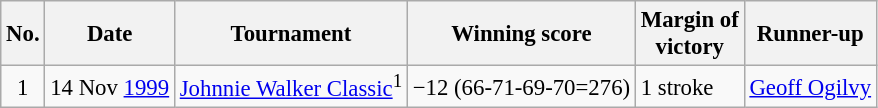<table class="wikitable" style="font-size:95%;">
<tr>
<th>No.</th>
<th>Date</th>
<th>Tournament</th>
<th>Winning score</th>
<th>Margin of<br>victory</th>
<th>Runner-up</th>
</tr>
<tr>
<td align=center>1</td>
<td align=right>14 Nov <a href='#'>1999</a></td>
<td><a href='#'>Johnnie Walker Classic</a><sup>1</sup></td>
<td>−12 (66-71-69-70=276)</td>
<td>1 stroke</td>
<td> <a href='#'>Geoff Ogilvy</a></td>
</tr>
</table>
